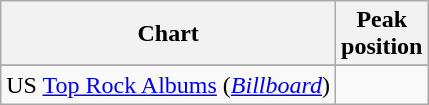<table class="wikitable sortable plainrowheaders">
<tr>
<th>Chart</th>
<th>Peak<br>position</th>
</tr>
<tr>
</tr>
<tr>
</tr>
<tr>
</tr>
<tr>
</tr>
<tr>
</tr>
<tr>
</tr>
<tr>
</tr>
<tr>
</tr>
<tr>
</tr>
<tr>
</tr>
<tr>
</tr>
<tr>
</tr>
<tr>
</tr>
<tr>
</tr>
<tr>
</tr>
<tr>
</tr>
<tr>
</tr>
<tr>
</tr>
<tr>
<td>US <a href='#'>Top Rock Albums</a> (<em><a href='#'>Billboard</a></em>)</td>
<td></td>
</tr>
</table>
